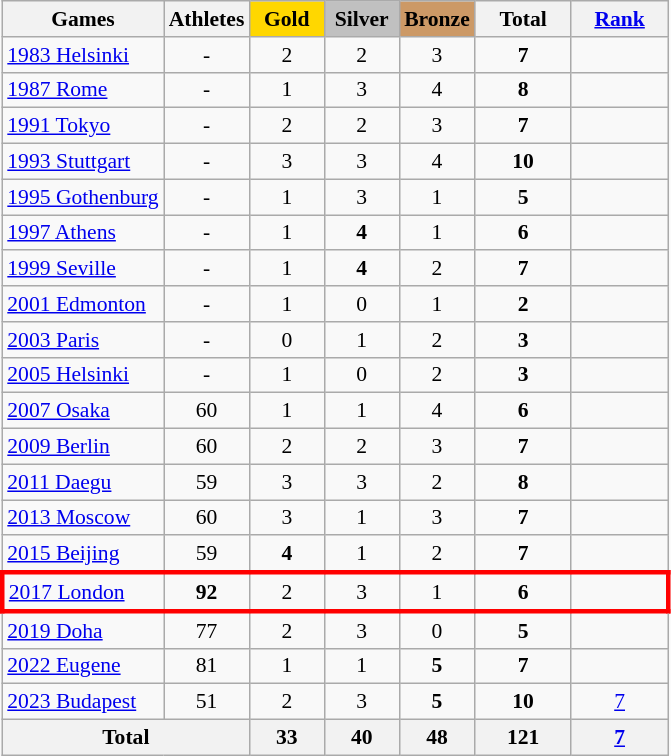<table class="wikitable" style="text-align:center; font-size:90%;">
<tr>
<th>Games</th>
<th>Athletes</th>
<td style="background:gold; width:3.0em; font-weight:bold;">Gold</td>
<td style="background:silver; width:3.0em; font-weight:bold;">Silver</td>
<td style="background:#cc9966; width:3.0em; font-weight:bold;">Bronze</td>
<th style="width:4em; font-weight:bold;">Total</th>
<th style="width:4em; font-weight:bold;"><a href='#'>Rank</a></th>
</tr>
<tr>
<td align=left><a href='#'>1983 Helsinki</a></td>
<td>-</td>
<td>2</td>
<td>2</td>
<td>3</td>
<td><strong>7</strong></td>
<td></td>
</tr>
<tr>
<td align=left><a href='#'>1987 Rome</a></td>
<td>-</td>
<td>1</td>
<td>3</td>
<td>4</td>
<td><strong>8</strong></td>
<td></td>
</tr>
<tr>
<td align=left><a href='#'>1991 Tokyo</a></td>
<td>-</td>
<td>2</td>
<td>2</td>
<td>3</td>
<td><strong>7</strong></td>
<td></td>
</tr>
<tr>
<td align=left><a href='#'>1993 Stuttgart</a></td>
<td>-</td>
<td>3</td>
<td>3</td>
<td>4</td>
<td><strong>10</strong></td>
<td></td>
</tr>
<tr>
<td align=left><a href='#'>1995 Gothenburg</a></td>
<td>-</td>
<td>1</td>
<td>3</td>
<td>1</td>
<td><strong>5</strong></td>
<td></td>
</tr>
<tr>
<td align=left><a href='#'>1997 Athens</a></td>
<td>-</td>
<td>1</td>
<td><strong>4</strong></td>
<td>1</td>
<td><strong>6</strong></td>
<td></td>
</tr>
<tr>
<td align=left><a href='#'>1999 Seville</a></td>
<td>-</td>
<td>1</td>
<td><strong>4</strong></td>
<td>2</td>
<td><strong>7</strong></td>
<td></td>
</tr>
<tr>
<td align=left><a href='#'>2001 Edmonton</a></td>
<td>-</td>
<td>1</td>
<td>0</td>
<td>1</td>
<td><strong>2</strong></td>
<td></td>
</tr>
<tr>
<td align=left><a href='#'>2003 Paris</a></td>
<td>-</td>
<td>0</td>
<td>1</td>
<td>2</td>
<td><strong>3</strong></td>
<td></td>
</tr>
<tr>
<td align=left><a href='#'>2005 Helsinki</a></td>
<td>-</td>
<td>1</td>
<td>0</td>
<td>2</td>
<td><strong>3</strong></td>
<td></td>
</tr>
<tr>
<td align=left><a href='#'>2007 Osaka</a></td>
<td>60</td>
<td>1</td>
<td>1</td>
<td>4</td>
<td><strong>6</strong></td>
<td></td>
</tr>
<tr>
<td align=left><a href='#'>2009 Berlin</a></td>
<td>60</td>
<td>2</td>
<td>2</td>
<td>3</td>
<td><strong>7</strong></td>
<td></td>
</tr>
<tr>
<td align=left><a href='#'>2011 Daegu</a></td>
<td>59</td>
<td>3</td>
<td>3</td>
<td>2</td>
<td><strong>8</strong></td>
<td></td>
</tr>
<tr>
<td align=left><a href='#'>2013 Moscow</a></td>
<td>60</td>
<td>3</td>
<td>1</td>
<td>3</td>
<td><strong>7</strong></td>
<td></td>
</tr>
<tr>
<td align=left><a href='#'>2015 Beijing</a></td>
<td>59</td>
<td><strong>4</strong></td>
<td>1</td>
<td>2</td>
<td><strong>7</strong></td>
<td></td>
</tr>
<tr style="border: 3px solid red">
<td align=left><a href='#'>2017 London</a></td>
<td><strong>92</strong></td>
<td>2</td>
<td>3</td>
<td>1</td>
<td><strong>6</strong></td>
<td></td>
</tr>
<tr>
<td align=left><a href='#'>2019 Doha</a></td>
<td>77</td>
<td>2</td>
<td>3</td>
<td>0</td>
<td><strong>5</strong></td>
<td></td>
</tr>
<tr>
<td align=left><a href='#'>2022 Eugene</a></td>
<td>81</td>
<td>1</td>
<td>1</td>
<td><strong>5</strong></td>
<td><strong>7</strong></td>
<td></td>
</tr>
<tr>
<td align=left><a href='#'>2023 Budapest</a></td>
<td>51</td>
<td>2</td>
<td>3</td>
<td><strong>5</strong></td>
<td><strong>10</strong></td>
<td><a href='#'> 7</a></td>
</tr>
<tr>
<th colspan=2>Total</th>
<th>33</th>
<th>40</th>
<th>48</th>
<th>121</th>
<th><a href='#'>7</a></th>
</tr>
</table>
